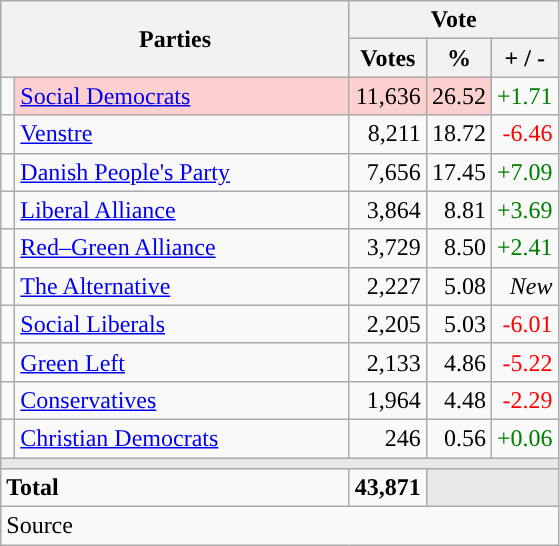<table class="wikitable" style="text-align:right;">
<tr>
<th style="text-align:centre;" rowspan="2" colspan="2" width="225">Parties</th>
<th colspan="3">Vote</th>
</tr>
<tr>
<th width="15">Votes</th>
<th width="15">%</th>
<th width="15">+ / -</th>
</tr>
<tr>
<td width="2" style="color:inherit;background:"></td>
<td bgcolor=#fbd0ce  align="left"><a href='#'>Social Democrats</a></td>
<td bgcolor=#fbd0ce>11,636</td>
<td bgcolor=#fbd0ce>26.52</td>
<td style=color:green;>+1.71</td>
</tr>
<tr>
<td width="2" style="color:inherit;background:"></td>
<td align="left"><a href='#'>Venstre</a></td>
<td>8,211</td>
<td>18.72</td>
<td style=color:red;>-6.46</td>
</tr>
<tr>
<td width="2" style="color:inherit;background:"></td>
<td align="left"><a href='#'>Danish People's Party</a></td>
<td>7,656</td>
<td>17.45</td>
<td style=color:green;>+7.09</td>
</tr>
<tr>
<td width="2" style="color:inherit;background:"></td>
<td align="left"><a href='#'>Liberal Alliance</a></td>
<td>3,864</td>
<td>8.81</td>
<td style=color:green;>+3.69</td>
</tr>
<tr>
<td width="2" style="color:inherit;background:"></td>
<td align="left"><a href='#'>Red–Green Alliance</a></td>
<td>3,729</td>
<td>8.50</td>
<td style=color:green;>+2.41</td>
</tr>
<tr>
<td width="2" style="color:inherit;background:"></td>
<td align="left"><a href='#'>The Alternative</a></td>
<td>2,227</td>
<td>5.08</td>
<td><em>New</em></td>
</tr>
<tr>
<td width="2" style="color:inherit;background:"></td>
<td align="left"><a href='#'>Social Liberals</a></td>
<td>2,205</td>
<td>5.03</td>
<td style=color:red;>-6.01</td>
</tr>
<tr>
<td width="2" style="color:inherit;background:"></td>
<td align="left"><a href='#'>Green Left</a></td>
<td>2,133</td>
<td>4.86</td>
<td style=color:red;>-5.22</td>
</tr>
<tr>
<td width="2" style="color:inherit;background:"></td>
<td align="left"><a href='#'>Conservatives</a></td>
<td>1,964</td>
<td>4.48</td>
<td style=color:red;>-2.29</td>
</tr>
<tr>
<td width="2" style="color:inherit;background:"></td>
<td align="left"><a href='#'>Christian Democrats</a></td>
<td>246</td>
<td>0.56</td>
<td style=color:green;>+0.06</td>
</tr>
<tr>
<td colspan="7" bgcolor="#E9E9E9"></td>
</tr>
<tr>
<td align="left" colspan="2"><strong>Total</strong></td>
<td><strong>43,871</strong></td>
<td bgcolor="#E9E9E9" colspan="2"></td>
</tr>
<tr>
<td align="left" colspan="6">Source</td>
</tr>
</table>
